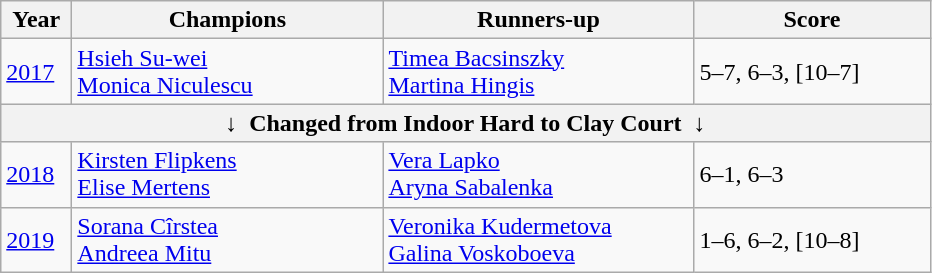<table class="wikitable">
<tr>
<th style="width:40px">Year</th>
<th style="width:200px">Champions</th>
<th style="width:200px">Runners-up</th>
<th style="width:150px" class="unsortable">Score</th>
</tr>
<tr>
<td><a href='#'>2017</a></td>
<td> <a href='#'>Hsieh Su-wei</a> <br>  <a href='#'>Monica Niculescu</a></td>
<td> <a href='#'>Timea Bacsinszky</a> <br>  <a href='#'>Martina Hingis</a></td>
<td>5–7, 6–3, [10–7]</td>
</tr>
<tr>
<th colspan=4>↓  Changed from Indoor Hard to Clay Court  ↓</th>
</tr>
<tr>
<td><a href='#'>2018</a></td>
<td> <a href='#'>Kirsten Flipkens</a> <br> <a href='#'>Elise Mertens</a></td>
<td> <a href='#'>Vera Lapko</a> <br> <a href='#'>Aryna Sabalenka</a></td>
<td>6–1, 6–3</td>
</tr>
<tr>
<td><a href='#'>2019</a></td>
<td> <a href='#'>Sorana Cîrstea</a> <br> <a href='#'>Andreea Mitu</a></td>
<td> <a href='#'>Veronika Kudermetova</a> <br> <a href='#'>Galina Voskoboeva</a></td>
<td>1–6, 6–2, [10–8]</td>
</tr>
</table>
